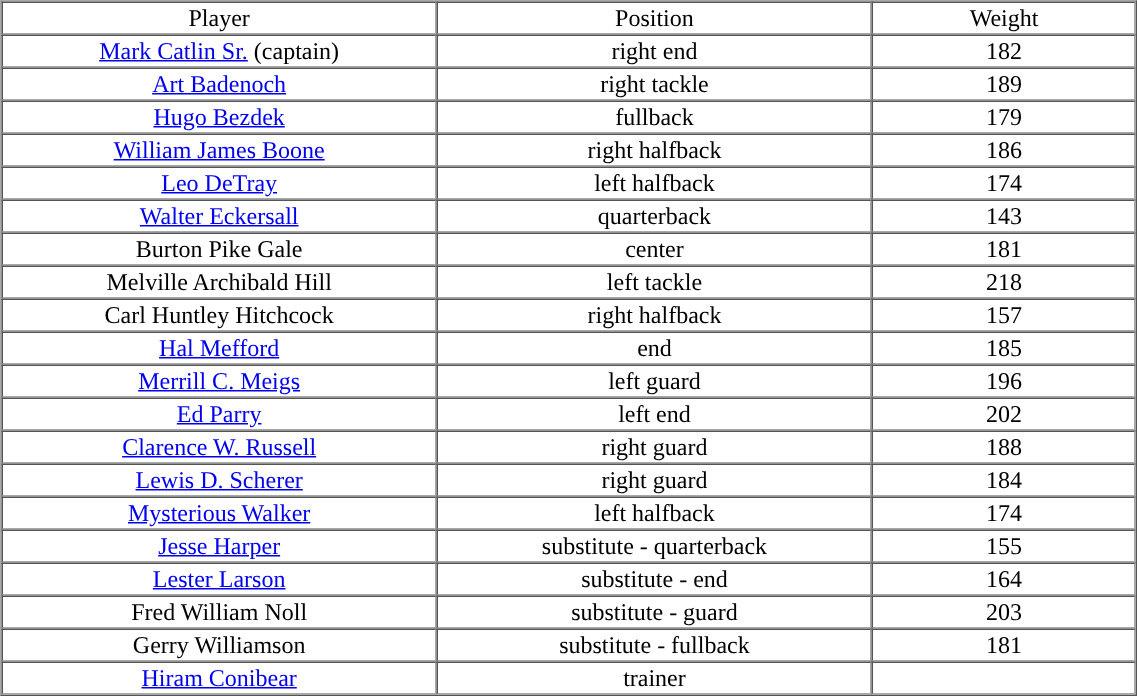<table cellpadding="1" border="1" cellspacing="0" width="60%" style="text-align:center;">
<tr>
<td>Player</td>
<td>Position</td>
<td>Weight</td>
</tr>
<tr align="center" bgcolor="">
<td><a href='#'>Mark Catlin Sr.</a> (captain)</td>
<td>right end</td>
<td>182</td>
</tr>
<tr align="center" bgcolor="">
<td><a href='#'>Art Badenoch</a></td>
<td>right tackle</td>
<td>189</td>
</tr>
<tr align="center" bgcolor="">
<td><a href='#'>Hugo Bezdek</a></td>
<td>fullback</td>
<td>179</td>
</tr>
<tr align="center" bgcolor="">
<td><a href='#'>William James Boone</a></td>
<td>right halfback</td>
<td>186</td>
</tr>
<tr align="center" bgcolor="">
<td><a href='#'>Leo DeTray</a></td>
<td>left halfback</td>
<td>174</td>
</tr>
<tr align="center" bgcolor="">
<td><a href='#'>Walter Eckersall</a></td>
<td>quarterback</td>
<td>143</td>
</tr>
<tr align="center" bgcolor="">
<td>Burton Pike Gale</td>
<td>center</td>
<td>181</td>
</tr>
<tr align="center" bgcolor="">
<td>Melville Archibald Hill</td>
<td>left tackle</td>
<td>218</td>
</tr>
<tr align="center" bgcolor="">
<td>Carl Huntley Hitchcock</td>
<td>right halfback</td>
<td>157</td>
</tr>
<tr align="center" bgcolor="">
<td><a href='#'>Hal Mefford</a></td>
<td>end</td>
<td>185</td>
</tr>
<tr align="center" bgcolor="">
<td width="250"><a href='#'>Merrill C. Meigs</a></td>
<td width="250">left guard</td>
<td width="150">196</td>
</tr>
<tr align="center" bgcolor="">
<td><a href='#'>Ed Parry</a></td>
<td>left end</td>
<td>202</td>
</tr>
<tr align="center" bgcolor="">
<td><a href='#'>Clarence W. Russell</a></td>
<td>right guard</td>
<td>188</td>
</tr>
<tr align="center" bgcolor="">
<td><a href='#'>Lewis D. Scherer</a></td>
<td>right guard</td>
<td>184</td>
</tr>
<tr align="center" bgcolor="">
<td><a href='#'>Mysterious Walker</a></td>
<td>left halfback</td>
<td>174</td>
</tr>
<tr align="center" bgcolor="">
<td><a href='#'>Jesse Harper</a></td>
<td>substitute - quarterback</td>
<td>155</td>
</tr>
<tr align="center" bgcolor="">
<td><a href='#'>Lester Larson</a></td>
<td>substitute - end</td>
<td>164</td>
</tr>
<tr align="center" bgcolor="">
<td>Fred William Noll</td>
<td>substitute - guard</td>
<td>203</td>
</tr>
<tr align="center" bgcolor="">
<td>Gerry Williamson</td>
<td>substitute - fullback</td>
<td>181</td>
</tr>
<tr align="center" bgcolor="">
<td><a href='#'>Hiram Conibear</a></td>
<td>trainer</td>
<td></td>
</tr>
<tr align="center" bgcolor="">
</tr>
</table>
